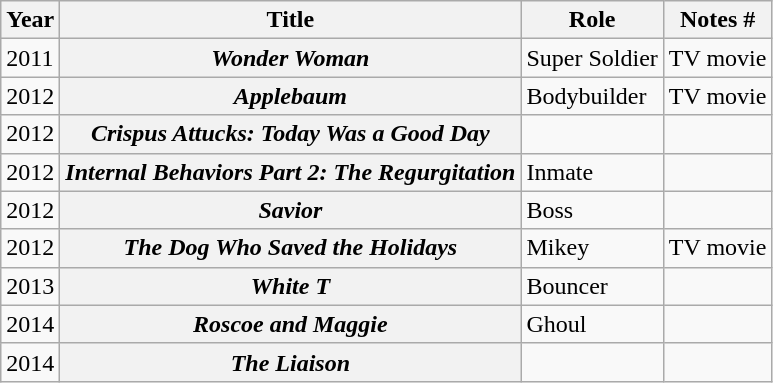<table class="wikitable plainrowheaders sortable">
<tr>
<th scope="col">Year</th>
<th scope="col">Title</th>
<th scope="col">Role</th>
<th scope="col" class="unsortable">Notes #</th>
</tr>
<tr>
<td>2011</td>
<th scope="row"><em>Wonder Woman</em></th>
<td>Super Soldier</td>
<td>TV movie</td>
</tr>
<tr>
<td>2012</td>
<th scope="row"><em>Applebaum</em></th>
<td>Bodybuilder</td>
<td>TV movie</td>
</tr>
<tr>
<td>2012</td>
<th scope="row"><em>Crispus Attucks: Today Was a Good Day</em></th>
<td></td>
<td></td>
</tr>
<tr>
<td>2012</td>
<th scope="row"><em>Internal Behaviors Part 2: The Regurgitation</em></th>
<td>Inmate</td>
<td></td>
</tr>
<tr>
<td>2012</td>
<th scope="row"><em>Savior</em></th>
<td>Boss</td>
<td></td>
</tr>
<tr>
<td>2012</td>
<th scope="row"><em>The Dog Who Saved the Holidays</em></th>
<td>Mikey</td>
<td>TV movie</td>
</tr>
<tr>
<td>2013</td>
<th scope="row"><em>White T</em></th>
<td>Bouncer</td>
<td></td>
</tr>
<tr>
<td>2014</td>
<th scope="row"><em>Roscoe and Maggie</em></th>
<td>Ghoul</td>
<td></td>
</tr>
<tr>
<td>2014</td>
<th scope="row"><em>The Liaison</em></th>
<td></td>
<td></td>
</tr>
</table>
